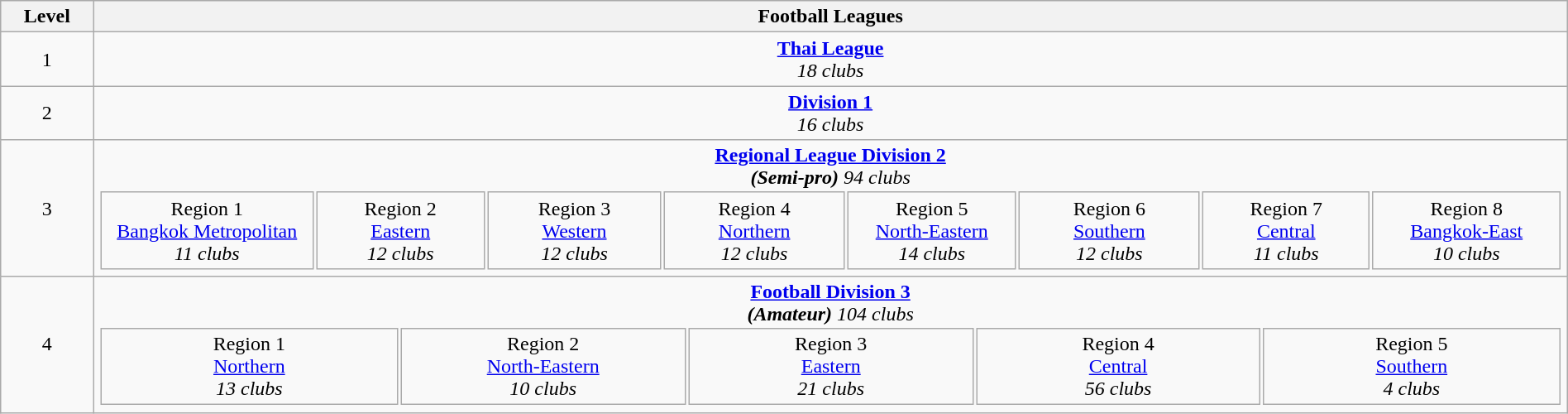<table class="wikitable" width="100%" style="text-align: center;">
<tr style="background:#efefef;">
<th>Level</th>
<th colspan=2>Football Leagues</th>
</tr>
<tr>
<td>1</td>
<td colspan=2><strong><a href='#'>Thai League</a></strong> <br><em>18 clubs</em></td>
</tr>
<tr>
<td>2</td>
<td colspan=2><strong><a href='#'>Division 1</a></strong> <br><em>16 clubs</em></td>
</tr>
<tr>
<td>3</td>
<td colspan=2><strong><a href='#'>Regional League Division 2</a></strong> <br><strong><em>(Semi-pro)</em></strong> <em>94 clubs</em><br><table border=0 width="100%" >
<tr>
<td colspan="2" width="4.6%" align="center">Region 1 <br> <a href='#'>Bangkok Metropolitan</a> <br><em>11 clubs</em></td>
<td colspan="2" width="4.6%" align="center">Region 2 <br> <a href='#'>Eastern</a> <br><em>12 clubs</em></td>
<td colspan="2" width="4.6%" align="center">Region 3 <br> <a href='#'>Western</a> <br><em>12 clubs</em></td>
<td colspan="2" width="4.6%" align="center">Region 4 <br> <a href='#'>Northern</a> <br><em>12 clubs</em></td>
<td colspan="2" width="4.6%" align="center">Region 5 <br> <a href='#'>North-Eastern</a> <br><em>14 clubs</em></td>
<td colspan="2" width="4.6%" align="center">Region 6 <br> <a href='#'>Southern</a> <br><em>12 clubs</em></td>
<td colspan="2" width="4.6%" align="center">Region 7 <br> <a href='#'>Central</a> <br><em>11 clubs</em></td>
<td colspan="2" width="4.6%" align="center">Region 8 <br> <a href='#'>Bangkok-East</a> <br><em>10 clubs</em></td>
</tr>
</table>
</td>
</tr>
<tr>
<td>4</td>
<td colspan=2><strong><a href='#'>Football Division 3</a></strong> <br><strong><em>(Amateur)</em></strong> <em>104 clubs</em><br><table border=0 width="100%" >
<tr>
<td colspan="2" width="4.6%" align="center">Region 1 <br> <a href='#'>Northern</a> <br><em>13 clubs</em></td>
<td colspan="2" width="4.6%" align="center">Region 2 <br> <a href='#'>North-Eastern</a> <br><em>10 clubs</em></td>
<td colspan="2" width="4.6%" align="center">Region 3 <br> <a href='#'>Eastern</a> <br><em>21 clubs</em></td>
<td colspan="2" width="4.6%" align="center">Region 4 <br> <a href='#'>Central</a> <br><em>56 clubs</em></td>
<td colspan="2" width="4.6%" align="center">Region 5 <br> <a href='#'>Southern</a> <br><em>4 clubs</em></td>
</tr>
</table>
</td>
</tr>
</table>
